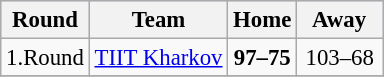<table class="wikitable" style="text-align: left; font-size:95%">
<tr bgcolor="#ccccff">
<th>Round</th>
<th>Team</th>
<th>Home</th>
<th>  Away  </th>
</tr>
<tr>
<td>1.Round</td>
<td> <a href='#'>TIIT Kharkov</a></td>
<td style="text-align:center;"><strong>97–75</strong></td>
<td style="text-align:center;">103–68</td>
</tr>
<tr>
</tr>
</table>
